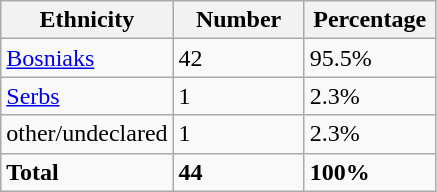<table class="wikitable">
<tr>
<th width="100px">Ethnicity</th>
<th width="80px">Number</th>
<th width="80px">Percentage</th>
</tr>
<tr>
<td><a href='#'>Bosniaks</a></td>
<td>42</td>
<td>95.5%</td>
</tr>
<tr>
<td><a href='#'>Serbs</a></td>
<td>1</td>
<td>2.3%</td>
</tr>
<tr>
<td>other/undeclared</td>
<td>1</td>
<td>2.3%</td>
</tr>
<tr>
<td><strong>Total</strong></td>
<td><strong>44</strong></td>
<td><strong>100%</strong></td>
</tr>
</table>
